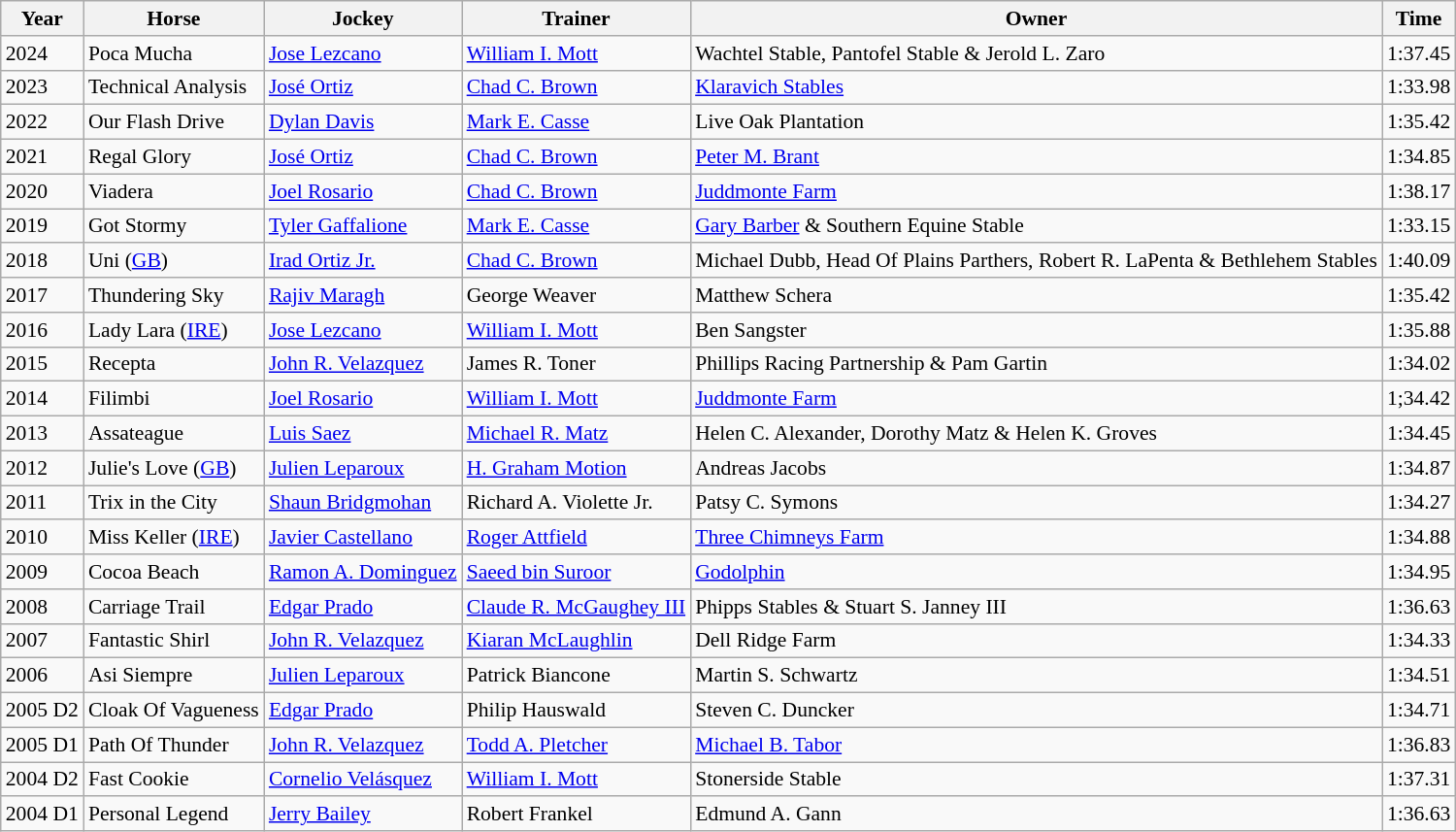<table class="wikitable sortable" style="font-size:90%">
<tr>
<th>Year</th>
<th>Horse</th>
<th>Jockey</th>
<th>Trainer</th>
<th>Owner</th>
<th>Time</th>
</tr>
<tr>
<td>2024</td>
<td>Poca Mucha</td>
<td><a href='#'>Jose Lezcano</a></td>
<td><a href='#'>William I. Mott</a></td>
<td>Wachtel Stable, Pantofel Stable & Jerold L. Zaro</td>
<td>1:37.45</td>
</tr>
<tr>
<td>2023</td>
<td>Technical Analysis</td>
<td><a href='#'>José Ortiz</a></td>
<td><a href='#'>Chad C. Brown</a></td>
<td><a href='#'>Klaravich Stables</a></td>
<td>1:33.98</td>
</tr>
<tr>
<td>2022</td>
<td>Our Flash Drive</td>
<td><a href='#'>Dylan Davis</a></td>
<td><a href='#'>Mark E. Casse</a></td>
<td>Live Oak Plantation</td>
<td>1:35.42</td>
</tr>
<tr>
<td>2021</td>
<td>Regal Glory</td>
<td><a href='#'>José Ortiz</a></td>
<td><a href='#'>Chad C. Brown</a></td>
<td><a href='#'>Peter M. Brant</a></td>
<td>1:34.85</td>
</tr>
<tr>
<td>2020</td>
<td>Viadera</td>
<td><a href='#'>Joel Rosario</a></td>
<td><a href='#'>Chad C. Brown</a></td>
<td><a href='#'>Juddmonte Farm</a></td>
<td>1:38.17</td>
</tr>
<tr>
<td>2019</td>
<td>Got Stormy</td>
<td><a href='#'>Tyler Gaffalione</a></td>
<td><a href='#'>Mark E. Casse</a></td>
<td><a href='#'>Gary Barber</a> & Southern Equine Stable</td>
<td>1:33.15</td>
</tr>
<tr>
<td>2018</td>
<td>Uni (<a href='#'>GB</a>)</td>
<td><a href='#'>Irad Ortiz Jr.</a></td>
<td><a href='#'>Chad C. Brown</a></td>
<td>Michael Dubb, Head Of Plains Parthers, Robert R. LaPenta & Bethlehem Stables</td>
<td>1:40.09</td>
</tr>
<tr>
<td>2017</td>
<td>Thundering Sky</td>
<td><a href='#'>Rajiv Maragh</a></td>
<td>George Weaver</td>
<td>Matthew Schera</td>
<td>1:35.42</td>
</tr>
<tr>
<td>2016</td>
<td>Lady Lara (<a href='#'>IRE</a>)</td>
<td><a href='#'>Jose Lezcano</a></td>
<td><a href='#'>William I. Mott</a></td>
<td>Ben Sangster</td>
<td>1:35.88</td>
</tr>
<tr>
<td>2015</td>
<td>Recepta</td>
<td><a href='#'>John R. Velazquez</a></td>
<td>James R. Toner</td>
<td>Phillips Racing Partnership & Pam Gartin</td>
<td>1:34.02</td>
</tr>
<tr>
<td>2014</td>
<td>Filimbi</td>
<td><a href='#'>Joel Rosario</a></td>
<td><a href='#'>William I. Mott</a></td>
<td><a href='#'>Juddmonte Farm</a></td>
<td>1;34.42</td>
</tr>
<tr>
<td>2013</td>
<td>Assateague</td>
<td><a href='#'>Luis Saez</a></td>
<td><a href='#'>Michael R. Matz</a></td>
<td>Helen C. Alexander, Dorothy Matz & Helen K. Groves</td>
<td>1:34.45</td>
</tr>
<tr>
<td>2012</td>
<td>Julie's Love (<a href='#'>GB</a>)</td>
<td><a href='#'>Julien Leparoux</a></td>
<td><a href='#'>H. Graham Motion</a></td>
<td>Andreas Jacobs</td>
<td>1:34.87</td>
</tr>
<tr>
<td>2011</td>
<td>Trix in the City</td>
<td><a href='#'>Shaun Bridgmohan</a></td>
<td>Richard A. Violette Jr.</td>
<td>Patsy C. Symons</td>
<td>1:34.27</td>
</tr>
<tr>
<td>2010</td>
<td>Miss Keller (<a href='#'>IRE</a>)</td>
<td><a href='#'>Javier Castellano</a></td>
<td><a href='#'>Roger Attfield</a></td>
<td><a href='#'>Three Chimneys Farm</a></td>
<td>1:34.88</td>
</tr>
<tr>
<td>2009</td>
<td>Cocoa Beach</td>
<td><a href='#'>Ramon A. Dominguez</a></td>
<td><a href='#'>Saeed bin Suroor</a></td>
<td><a href='#'>Godolphin</a></td>
<td>1:34.95</td>
</tr>
<tr>
<td>2008</td>
<td>Carriage Trail</td>
<td><a href='#'>Edgar Prado</a></td>
<td><a href='#'>Claude R. McGaughey III</a></td>
<td>Phipps Stables & Stuart S. Janney III</td>
<td>1:36.63</td>
</tr>
<tr>
<td>2007</td>
<td>Fantastic Shirl</td>
<td><a href='#'>John R. Velazquez</a></td>
<td><a href='#'>Kiaran McLaughlin</a></td>
<td>Dell Ridge Farm</td>
<td>1:34.33</td>
</tr>
<tr>
<td>2006</td>
<td>Asi Siempre</td>
<td><a href='#'>Julien Leparoux</a></td>
<td>Patrick Biancone</td>
<td>Martin S. Schwartz</td>
<td>1:34.51</td>
</tr>
<tr>
<td>2005 D2</td>
<td>Cloak Of Vagueness</td>
<td><a href='#'>Edgar Prado</a></td>
<td>Philip Hauswald</td>
<td>Steven C. Duncker</td>
<td>1:34.71</td>
</tr>
<tr>
<td>2005 D1</td>
<td>Path Of Thunder</td>
<td><a href='#'>John R. Velazquez</a></td>
<td><a href='#'>Todd A. Pletcher</a></td>
<td><a href='#'>Michael B. Tabor</a></td>
<td>1:36.83</td>
</tr>
<tr>
<td>2004 D2</td>
<td>Fast Cookie</td>
<td><a href='#'>Cornelio Velásquez</a></td>
<td><a href='#'>William I. Mott</a></td>
<td>Stonerside Stable</td>
<td>1:37.31</td>
</tr>
<tr>
<td>2004 D1</td>
<td>Personal Legend</td>
<td><a href='#'>Jerry Bailey</a></td>
<td>Robert Frankel</td>
<td>Edmund A. Gann</td>
<td>1:36.63</td>
</tr>
</table>
